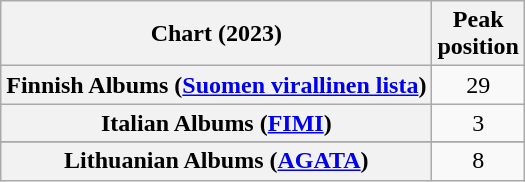<table class="wikitable sortable plainrowheaders" style="text-align:center">
<tr>
<th scope="col">Chart (2023)</th>
<th scope="col">Peak<br>position</th>
</tr>
<tr>
<th scope="row">Finnish Albums (<a href='#'>Suomen virallinen lista</a>)</th>
<td>29</td>
</tr>
<tr>
<th scope="row">Italian Albums (<a href='#'>FIMI</a>)</th>
<td>3</td>
</tr>
<tr>
</tr>
<tr>
<th scope="row">Lithuanian Albums (<a href='#'>AGATA</a>)</th>
<td>8</td>
</tr>
</table>
